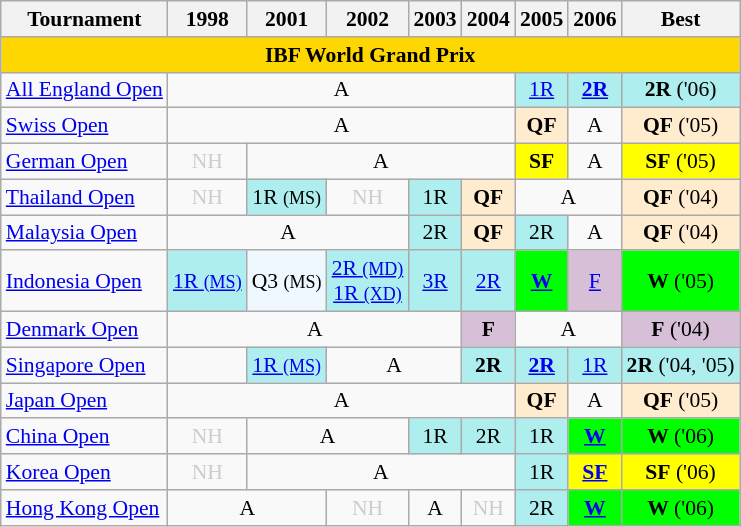<table class="wikitable" style="font-size: 90%; text-align:center">
<tr>
<th>Tournament</th>
<th>1998</th>
<th>2001</th>
<th>2002</th>
<th>2003</th>
<th>2004</th>
<th>2005</th>
<th>2006</th>
<th>Best</th>
</tr>
<tr bgcolor=FFD700>
<td colspan=20 align=center><strong>IBF World Grand Prix</strong></td>
</tr>
<tr>
<td align=left><a href='#'>All England Open</a></td>
<td colspan="5">A</td>
<td bgcolor=AFEEEE><a href='#'>1R</a></td>
<td bgcolor=AFEEEE><a href='#'><strong>2R</strong></a></td>
<td bgcolor=AFEEEE><strong>2R</strong> ('06)</td>
</tr>
<tr>
<td align=left><a href='#'>Swiss Open</a></td>
<td colspan="5">A</td>
<td bgcolor=FFEBCD><strong>QF</strong></td>
<td>A</td>
<td bgcolor=FFEBCD><strong>QF</strong> ('05)</td>
</tr>
<tr>
<td align=left><a href='#'>German Open</a></td>
<td style=color:#ccc>NH</td>
<td colspan="4">A</td>
<td bgcolor=FFFF00><strong>SF</strong></td>
<td>A</td>
<td bgcolor=FFFF00><strong>SF</strong> ('05)</td>
</tr>
<tr>
<td align=left><a href='#'>Thailand Open</a></td>
<td style=color:#ccc>NH</td>
<td bgcolor=AFEEEE>1R <small>(MS)</small></td>
<td style=color:#ccc>NH</td>
<td bgcolor=AFEEEE>1R</td>
<td bgcolor=FFEBCD><strong>QF</strong></td>
<td colspan="2">A</td>
<td bgcolor=FFEBCD><strong>QF</strong> ('04)</td>
</tr>
<tr>
<td align=left><a href='#'>Malaysia Open</a></td>
<td colspan="3">A</td>
<td bgcolor=AFEEEE>2R</td>
<td bgcolor=FFEBCD><strong>QF</strong></td>
<td bgcolor=AFEEEE>2R</td>
<td>A</td>
<td bgcolor=FFEBCD><strong>QF</strong> ('04)</td>
</tr>
<tr>
<td align=left><a href='#'>Indonesia Open</a></td>
<td bgcolor=AFEEEE><a href='#'>1R <small>(MS)</small></a></td>
<td bgcolor=F0F8FF>Q3 <small>(MS)</small></td>
<td bgcolor=AFEEEE><a href='#'>2R <small>(MD)</small></a><br><a href='#'>1R <small>(XD)</small></a></td>
<td bgcolor=AFEEEE><a href='#'>3R</a></td>
<td bgcolor=AFEEEE><a href='#'>2R</a></td>
<td bgcolor=00FF00><a href='#'><strong>W</strong></a></td>
<td bgcolor=D8BFD8><a href='#'>F</a></td>
<td bgcolor=00FF00><strong>W</strong> ('05)</td>
</tr>
<tr>
<td align=left><a href='#'>Denmark Open</a></td>
<td colspan="4">A</td>
<td bgcolor=D8BFD8><strong>F</strong></td>
<td colspan="2">A</td>
<td bgcolor=D8BFD8><strong>F</strong> ('04)</td>
</tr>
<tr>
<td align=left><a href='#'>Singapore Open</a></td>
<td></td>
<td bgcolor=AFEEEE><a href='#'>1R <small>(MS)</small></a></td>
<td colspan="2">A</td>
<td bgcolor=AFEEEE><strong>2R</strong></td>
<td bgcolor=AFEEEE><a href='#'><strong>2R</strong></a></td>
<td bgcolor=AFEEEE><a href='#'>1R</a></td>
<td bgcolor=AFEEEE><strong>2R</strong> ('04, '05)</td>
</tr>
<tr>
<td align=left><a href='#'>Japan Open</a></td>
<td colspan="5">A</td>
<td bgcolor=FFEBCD><strong>QF</strong></td>
<td>A</td>
<td bgcolor=FFEBCD><strong>QF</strong> ('05)</td>
</tr>
<tr>
<td align=left><a href='#'>China Open</a></td>
<td style=color:#ccc>NH</td>
<td colspan="2">A</td>
<td bgcolor=AFEEEE>1R</td>
<td bgcolor=AFEEEE>2R</td>
<td bgcolor=AFEEEE>1R</td>
<td bgcolor=00FF00><a href='#'><strong>W</strong></a></td>
<td bgcolor=00FF00><strong>W</strong> ('06)</td>
</tr>
<tr>
<td align=left><a href='#'>Korea Open</a></td>
<td style=color:#ccc>NH</td>
<td colspan="4">A</td>
<td bgcolor=AFEEEE>1R</td>
<td bgcolor=FFFF00><a href='#'><strong>SF</strong></a></td>
<td bgcolor=FFFF00><strong>SF</strong> ('06)</td>
</tr>
<tr>
<td align=left><a href='#'>Hong Kong Open</a></td>
<td colspan="2">A</td>
<td style=color:#ccc>NH</td>
<td>A</td>
<td style=color:#ccc>NH</td>
<td bgcolor=AFEEEE>2R</td>
<td bgcolor=00FF00><a href='#'><strong>W</strong></a></td>
<td bgcolor=00FF00><strong>W</strong> ('06)</td>
</tr>
</table>
